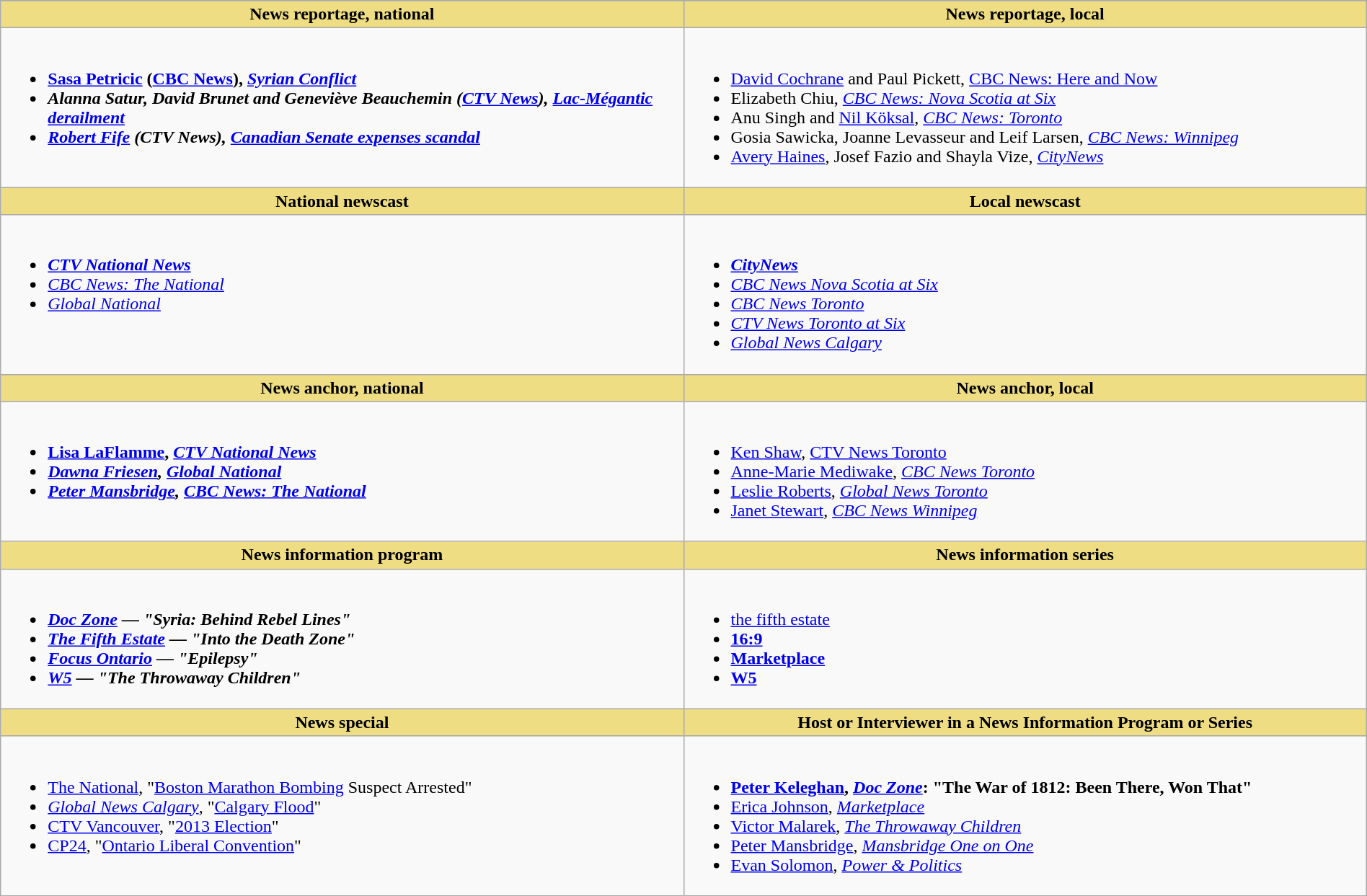<table class=wikitable width="100%">
<tr>
</tr>
<tr>
<th style="background:#EEDD82; width:50%">News reportage, national</th>
<th style="background:#EEDD82; width:50%">News reportage, local</th>
</tr>
<tr>
<td valign="top"><br><ul><li> <strong><a href='#'>Sasa Petricic</a> (<a href='#'>CBC News</a>), <em><a href='#'>Syrian Conflict</a><strong><em></li><li>Alanna Satur, David Brunet and Geneviève Beauchemin (<a href='#'>CTV News</a>), </em><a href='#'>Lac-Mégantic derailment</a><em></li><li><a href='#'>Robert Fife</a> (CTV News), </em><a href='#'>Canadian Senate expenses scandal</a><em></li></ul></td>
<td valign="top"><br><ul><li> </strong><a href='#'>David Cochrane</a> and Paul Pickett, </em><a href='#'>CBC News: Here and Now</a></em></strong></li><li>Elizabeth Chiu, <em><a href='#'>CBC News: Nova Scotia at Six</a></em></li><li>Anu Singh and <a href='#'>Nil Köksal</a>, <em><a href='#'>CBC News: Toronto</a></em></li><li>Gosia Sawicka, Joanne Levasseur and Leif Larsen, <em><a href='#'>CBC News: Winnipeg</a></em></li><li><a href='#'>Avery Haines</a>, Josef Fazio and Shayla Vize, <em><a href='#'>CityNews</a></em></li></ul></td>
</tr>
<tr>
<th style="background:#EEDD82; width:50%">National newscast</th>
<th style="background:#EEDD82; width:50%">Local newscast</th>
</tr>
<tr>
<td valign="top"><br><ul><li> <strong><em><a href='#'>CTV National News</a></em></strong></li><li><em><a href='#'>CBC News: The National</a></em></li><li><em><a href='#'>Global National</a></em></li></ul></td>
<td valign="top"><br><ul><li> <strong><em><a href='#'>CityNews</a></em></strong></li><li><em><a href='#'>CBC News Nova Scotia at Six</a></em></li><li><em><a href='#'>CBC News Toronto</a></em></li><li><em><a href='#'>CTV News Toronto at Six</a></em></li><li><em><a href='#'>Global News Calgary</a></em></li></ul></td>
</tr>
<tr>
<th style="background:#EEDD82; width:50%">News anchor, national</th>
<th style="background:#EEDD82; width:50%">News anchor, local</th>
</tr>
<tr>
<td valign="top"><br><ul><li> <strong><a href='#'>Lisa LaFlamme</a>, <em><a href='#'>CTV National News</a><strong><em></li><li><a href='#'>Dawna Friesen</a>, </em><a href='#'>Global National</a><em></li><li><a href='#'>Peter Mansbridge</a>, </em><a href='#'>CBC News: The National</a><em></li></ul></td>
<td valign="top"><br><ul><li> </strong><a href='#'>Ken Shaw</a>, </em><a href='#'>CTV News Toronto</a></em></strong></li><li><a href='#'>Anne-Marie Mediwake</a>, <em><a href='#'>CBC News Toronto</a></em></li><li><a href='#'>Leslie Roberts</a>, <em><a href='#'>Global News Toronto</a></em></li><li><a href='#'>Janet Stewart</a>, <em><a href='#'>CBC News Winnipeg</a></em></li></ul></td>
</tr>
<tr>
<th style="background:#EEDD82; width:50%">News information program</th>
<th style="background:#EEDD82; width:50%">News information series</th>
</tr>
<tr>
<td valign="top"><br><ul><li> <strong><em><a href='#'>Doc Zone</a><em> — "Syria: Behind Rebel Lines"<strong></li><li></em><a href='#'>The Fifth Estate</a><em> — "Into the Death Zone"</li><li></em><a href='#'>Focus Ontario</a><em> — "Epilepsy"</li><li></em><a href='#'>W5</a><em> — "The Throwaway Children"</li></ul></td>
<td valign="top"><br><ul><li> </em></strong><a href='#'>the fifth estate</a><strong><em></li><li></em><a href='#'>16:9</a><em></li><li></em><a href='#'>Marketplace</a><em></li><li></em><a href='#'>W5</a><em></li></ul></td>
</tr>
<tr>
<th style="background:#EEDD82; width:50%">News special</th>
<th style="background:#EEDD82; width:50%">Host or Interviewer in a News Information Program or Series</th>
</tr>
<tr>
<td valign="top"><br><ul><li> </em></strong><a href='#'>The National</a></em>, "<a href='#'>Boston Marathon Bombing</a> Suspect Arrested"</strong></li><li><em><a href='#'>Global News Calgary</a></em>, "<a href='#'>Calgary Flood</a>"</li><li><a href='#'>CTV Vancouver</a>, "<a href='#'>2013 Election</a>"</li><li><a href='#'>CP24</a>, "<a href='#'>Ontario Liberal Convention</a>"</li></ul></td>
<td valign="top"><br><ul><li> <strong><a href='#'>Peter Keleghan</a>, <em><a href='#'>Doc Zone</a></em>: "The War of 1812: Been There, Won That"</strong></li><li><a href='#'>Erica Johnson</a>, <em><a href='#'>Marketplace</a></em></li><li><a href='#'>Victor Malarek</a>, <em><a href='#'>The Throwaway Children</a></em></li><li><a href='#'>Peter Mansbridge</a>, <em><a href='#'>Mansbridge One on One</a></em></li><li><a href='#'>Evan Solomon</a>, <em><a href='#'>Power & Politics</a></em></li></ul></td>
</tr>
</table>
